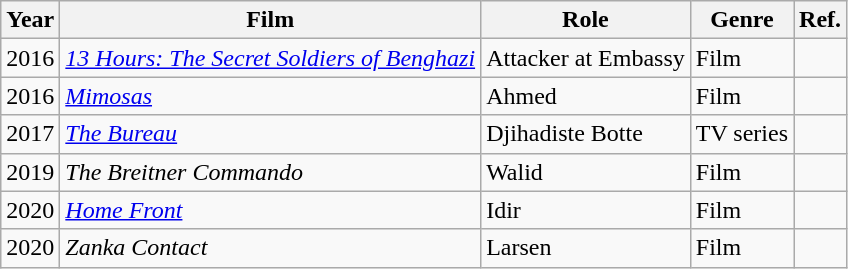<table class="wikitable">
<tr>
<th>Year</th>
<th>Film</th>
<th>Role</th>
<th>Genre</th>
<th>Ref.</th>
</tr>
<tr>
<td>2016</td>
<td><em><a href='#'>13 Hours: The Secret Soldiers of Benghazi</a></em></td>
<td>Attacker at Embassy</td>
<td>Film</td>
<td></td>
</tr>
<tr>
<td>2016</td>
<td><em><a href='#'>Mimosas</a></em></td>
<td>Ahmed</td>
<td>Film</td>
<td></td>
</tr>
<tr>
<td>2017</td>
<td><em><a href='#'>The Bureau</a></em></td>
<td>Djihadiste Botte</td>
<td>TV series</td>
<td></td>
</tr>
<tr>
<td>2019</td>
<td><em>The Breitner Commando</em></td>
<td>Walid</td>
<td>Film</td>
<td></td>
</tr>
<tr>
<td>2020</td>
<td><em><a href='#'>Home Front</a></em></td>
<td>Idir</td>
<td>Film</td>
<td></td>
</tr>
<tr>
<td>2020</td>
<td><em>Zanka Contact</em></td>
<td>Larsen</td>
<td>Film</td>
<td></td>
</tr>
</table>
